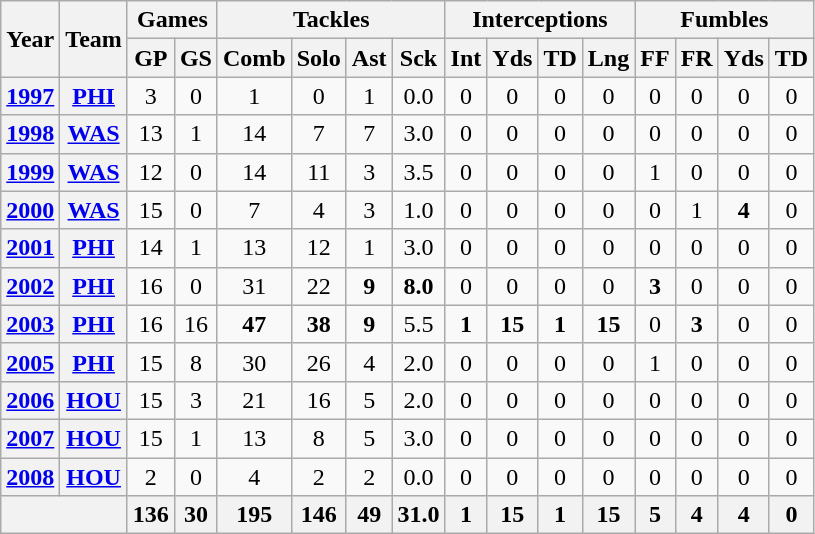<table class="wikitable" style="text-align:center">
<tr>
<th rowspan="2">Year</th>
<th rowspan="2">Team</th>
<th colspan="2">Games</th>
<th colspan="4">Tackles</th>
<th colspan="4">Interceptions</th>
<th colspan="4">Fumbles</th>
</tr>
<tr>
<th>GP</th>
<th>GS</th>
<th>Comb</th>
<th>Solo</th>
<th>Ast</th>
<th>Sck</th>
<th>Int</th>
<th>Yds</th>
<th>TD</th>
<th>Lng</th>
<th>FF</th>
<th>FR</th>
<th>Yds</th>
<th>TD</th>
</tr>
<tr>
<th><a href='#'>1997</a></th>
<th><a href='#'>PHI</a></th>
<td>3</td>
<td>0</td>
<td>1</td>
<td>0</td>
<td>1</td>
<td>0.0</td>
<td>0</td>
<td>0</td>
<td>0</td>
<td>0</td>
<td>0</td>
<td>0</td>
<td>0</td>
<td>0</td>
</tr>
<tr>
<th><a href='#'>1998</a></th>
<th><a href='#'>WAS</a></th>
<td>13</td>
<td>1</td>
<td>14</td>
<td>7</td>
<td>7</td>
<td>3.0</td>
<td>0</td>
<td>0</td>
<td>0</td>
<td>0</td>
<td>0</td>
<td>0</td>
<td>0</td>
<td>0</td>
</tr>
<tr>
<th><a href='#'>1999</a></th>
<th><a href='#'>WAS</a></th>
<td>12</td>
<td>0</td>
<td>14</td>
<td>11</td>
<td>3</td>
<td>3.5</td>
<td>0</td>
<td>0</td>
<td>0</td>
<td>0</td>
<td>1</td>
<td>0</td>
<td>0</td>
<td>0</td>
</tr>
<tr>
<th><a href='#'>2000</a></th>
<th><a href='#'>WAS</a></th>
<td>15</td>
<td>0</td>
<td>7</td>
<td>4</td>
<td>3</td>
<td>1.0</td>
<td>0</td>
<td>0</td>
<td>0</td>
<td>0</td>
<td>0</td>
<td>1</td>
<td><strong>4</strong></td>
<td>0</td>
</tr>
<tr>
<th><a href='#'>2001</a></th>
<th><a href='#'>PHI</a></th>
<td>14</td>
<td>1</td>
<td>13</td>
<td>12</td>
<td>1</td>
<td>3.0</td>
<td>0</td>
<td>0</td>
<td>0</td>
<td>0</td>
<td>0</td>
<td>0</td>
<td>0</td>
<td>0</td>
</tr>
<tr>
<th><a href='#'>2002</a></th>
<th><a href='#'>PHI</a></th>
<td>16</td>
<td>0</td>
<td>31</td>
<td>22</td>
<td><strong>9</strong></td>
<td><strong>8.0</strong></td>
<td>0</td>
<td>0</td>
<td>0</td>
<td>0</td>
<td><strong>3</strong></td>
<td>0</td>
<td>0</td>
<td>0</td>
</tr>
<tr>
<th><a href='#'>2003</a></th>
<th><a href='#'>PHI</a></th>
<td>16</td>
<td>16</td>
<td><strong>47</strong></td>
<td><strong>38</strong></td>
<td><strong>9</strong></td>
<td>5.5</td>
<td><strong>1</strong></td>
<td><strong>15</strong></td>
<td><strong>1</strong></td>
<td><strong>15</strong></td>
<td>0</td>
<td><strong>3</strong></td>
<td>0</td>
<td>0</td>
</tr>
<tr>
<th><a href='#'>2005</a></th>
<th><a href='#'>PHI</a></th>
<td>15</td>
<td>8</td>
<td>30</td>
<td>26</td>
<td>4</td>
<td>2.0</td>
<td>0</td>
<td>0</td>
<td>0</td>
<td>0</td>
<td>1</td>
<td>0</td>
<td>0</td>
<td>0</td>
</tr>
<tr>
<th><a href='#'>2006</a></th>
<th><a href='#'>HOU</a></th>
<td>15</td>
<td>3</td>
<td>21</td>
<td>16</td>
<td>5</td>
<td>2.0</td>
<td>0</td>
<td>0</td>
<td>0</td>
<td>0</td>
<td>0</td>
<td>0</td>
<td>0</td>
<td>0</td>
</tr>
<tr>
<th><a href='#'>2007</a></th>
<th><a href='#'>HOU</a></th>
<td>15</td>
<td>1</td>
<td>13</td>
<td>8</td>
<td>5</td>
<td>3.0</td>
<td>0</td>
<td>0</td>
<td>0</td>
<td>0</td>
<td>0</td>
<td>0</td>
<td>0</td>
<td>0</td>
</tr>
<tr>
<th><a href='#'>2008</a></th>
<th><a href='#'>HOU</a></th>
<td>2</td>
<td>0</td>
<td>4</td>
<td>2</td>
<td>2</td>
<td>0.0</td>
<td>0</td>
<td>0</td>
<td>0</td>
<td>0</td>
<td>0</td>
<td>0</td>
<td>0</td>
<td>0</td>
</tr>
<tr>
<th colspan="2"></th>
<th>136</th>
<th>30</th>
<th>195</th>
<th>146</th>
<th>49</th>
<th>31.0</th>
<th>1</th>
<th>15</th>
<th>1</th>
<th>15</th>
<th>5</th>
<th>4</th>
<th>4</th>
<th>0</th>
</tr>
</table>
